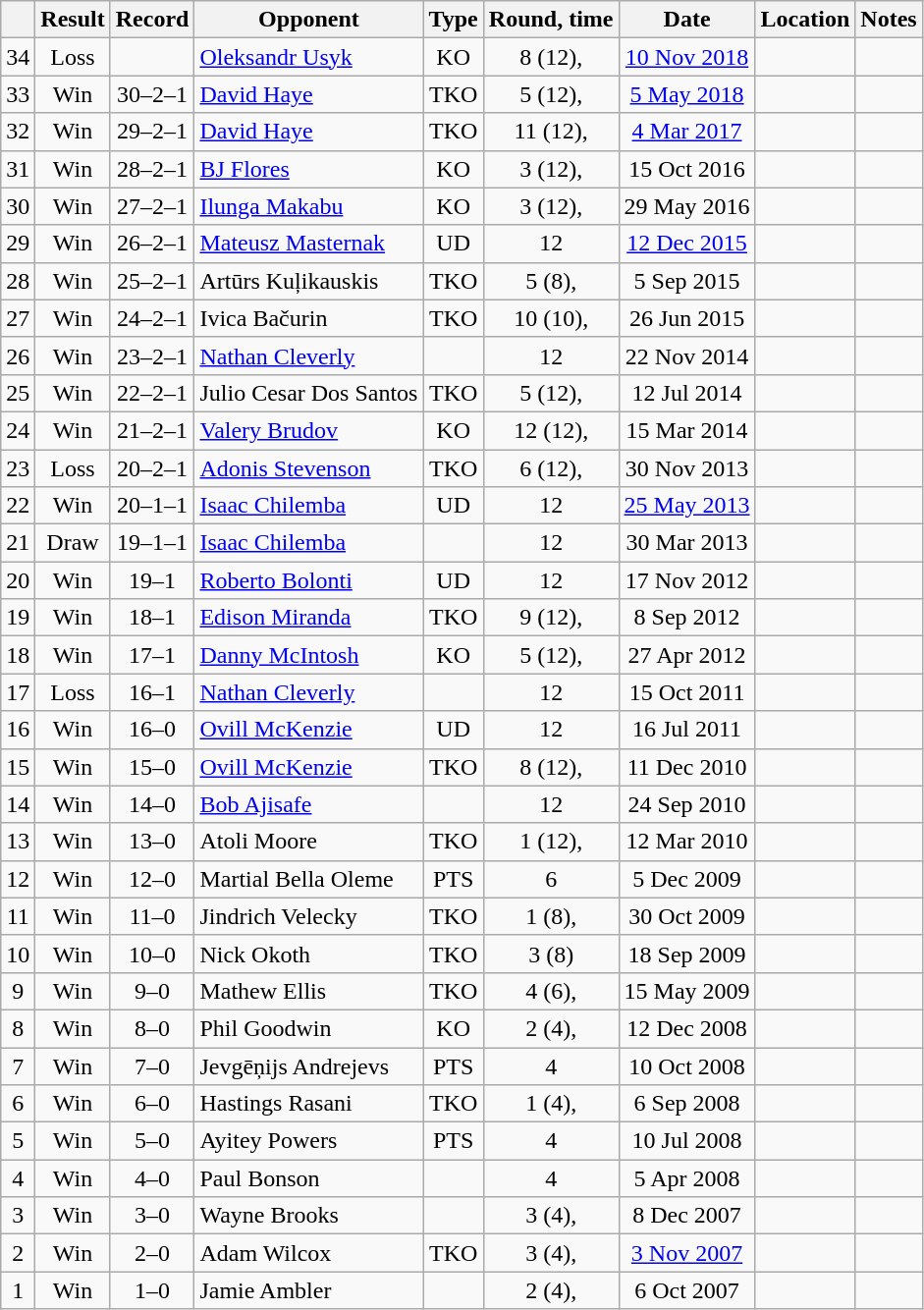<table class="wikitable" style="text-align:center">
<tr>
<th></th>
<th>Result</th>
<th>Record</th>
<th>Opponent</th>
<th>Type</th>
<th>Round, time</th>
<th>Date</th>
<th>Location</th>
<th>Notes</th>
</tr>
<tr>
<td>34</td>
<td>Loss</td>
<td></td>
<td style="text-align:left;"><a href='#'>Oleksandr Usyk</a></td>
<td>KO</td>
<td>8 (12), </td>
<td><a href='#'>10 Nov 2018</a></td>
<td style="text-align:left;"></td>
<td style="text-align:left;"></td>
</tr>
<tr>
<td>33</td>
<td>Win</td>
<td>30–2–1</td>
<td style="text-align:left;"><a href='#'>David Haye</a></td>
<td>TKO</td>
<td>5 (12), </td>
<td><a href='#'>5 May 2018</a></td>
<td style="text-align:left;"></td>
<td></td>
</tr>
<tr>
<td>32</td>
<td>Win</td>
<td>29–2–1</td>
<td style="text-align:left;"><a href='#'>David Haye</a></td>
<td>TKO</td>
<td>11 (12), </td>
<td><a href='#'>4 Mar 2017</a></td>
<td style="text-align:left;"></td>
<td></td>
</tr>
<tr>
<td>31</td>
<td>Win</td>
<td>28–2–1</td>
<td style="text-align:left;"><a href='#'>BJ Flores</a></td>
<td>KO</td>
<td>3 (12), </td>
<td>15 Oct 2016</td>
<td style="text-align:left;"></td>
<td style="text-align:left;"></td>
</tr>
<tr>
<td>30</td>
<td>Win</td>
<td>27–2–1</td>
<td style="text-align:left;"><a href='#'>Ilunga Makabu</a></td>
<td>KO</td>
<td>3 (12), </td>
<td>29 May 2016</td>
<td style="text-align:left;"></td>
<td style="text-align:left;"></td>
</tr>
<tr>
<td>29</td>
<td>Win</td>
<td>26–2–1</td>
<td style="text-align:left;"><a href='#'>Mateusz Masternak</a></td>
<td>UD</td>
<td>12</td>
<td><a href='#'>12 Dec 2015</a></td>
<td style="text-align:left;"></td>
<td style="text-align:left;"></td>
</tr>
<tr>
<td>28</td>
<td>Win</td>
<td>25–2–1</td>
<td style="text-align:left;">Artūrs Kuļikauskis</td>
<td>TKO</td>
<td>5 (8), </td>
<td>5 Sep 2015</td>
<td style="text-align:left;"></td>
<td></td>
</tr>
<tr>
<td>27</td>
<td>Win</td>
<td>24–2–1</td>
<td style="text-align:left;">Ivica Bačurin</td>
<td>TKO</td>
<td>10 (10), </td>
<td>26 Jun 2015</td>
<td style="text-align:left;"></td>
<td></td>
</tr>
<tr>
<td>26</td>
<td>Win</td>
<td>23–2–1</td>
<td style="text-align:left;"><a href='#'>Nathan Cleverly</a></td>
<td></td>
<td>12</td>
<td>22 Nov 2014</td>
<td style="text-align:left;"></td>
<td></td>
</tr>
<tr>
<td>25</td>
<td>Win</td>
<td>22–2–1</td>
<td style="text-align:left;">Julio Cesar Dos Santos</td>
<td>TKO</td>
<td>5 (12), </td>
<td>12 Jul 2014</td>
<td style="text-align:left;"></td>
<td style="text-align:left;"></td>
</tr>
<tr>
<td>24</td>
<td>Win</td>
<td>21–2–1</td>
<td style="text-align:left;"><a href='#'>Valery Brudov</a></td>
<td>KO</td>
<td>12 (12), </td>
<td>15 Mar 2014</td>
<td style="text-align:left;"></td>
<td style="text-align:left;"></td>
</tr>
<tr>
<td>23</td>
<td>Loss</td>
<td>20–2–1</td>
<td style="text-align:left;"><a href='#'>Adonis Stevenson</a></td>
<td>TKO</td>
<td>6 (12), </td>
<td>30 Nov 2013</td>
<td style="text-align:left;"></td>
<td style="text-align:left;"></td>
</tr>
<tr>
<td>22</td>
<td>Win</td>
<td>20–1–1</td>
<td style="text-align:left;"><a href='#'>Isaac Chilemba</a></td>
<td>UD</td>
<td>12</td>
<td><a href='#'>25 May 2013</a></td>
<td style="text-align:left;"></td>
<td style="text-align:left;"></td>
</tr>
<tr>
<td>21</td>
<td>Draw</td>
<td>19–1–1</td>
<td style="text-align:left;"><a href='#'>Isaac Chilemba</a></td>
<td></td>
<td>12</td>
<td>30 Mar 2013</td>
<td style="text-align:left;"></td>
<td style="text-align:left;"></td>
</tr>
<tr>
<td>20</td>
<td>Win</td>
<td>19–1</td>
<td style="text-align:left;"><a href='#'>Roberto Bolonti</a></td>
<td>UD</td>
<td>12</td>
<td>17 Nov 2012</td>
<td style="text-align:left;"></td>
<td style="text-align:left;"></td>
</tr>
<tr>
<td>19</td>
<td>Win</td>
<td>18–1</td>
<td style="text-align:left;"><a href='#'>Edison Miranda</a></td>
<td>TKO</td>
<td>9 (12), </td>
<td>8 Sep 2012</td>
<td style="text-align:left;"></td>
<td style="text-align:left;"></td>
</tr>
<tr>
<td>18</td>
<td>Win</td>
<td>17–1</td>
<td style="text-align:left;"><a href='#'>Danny McIntosh</a></td>
<td>KO</td>
<td>5 (12), </td>
<td>27 Apr 2012</td>
<td style="text-align:left;"></td>
<td style="text-align:left;"></td>
</tr>
<tr>
<td>17</td>
<td>Loss</td>
<td>16–1</td>
<td style="text-align:left;"><a href='#'>Nathan Cleverly</a></td>
<td></td>
<td>12</td>
<td>15 Oct 2011</td>
<td style="text-align:left;"></td>
<td style="text-align:left;"></td>
</tr>
<tr>
<td>16</td>
<td>Win</td>
<td>16–0</td>
<td style="text-align:left;"><a href='#'>Ovill McKenzie</a></td>
<td>UD</td>
<td>12</td>
<td>16 Jul 2011</td>
<td style="text-align:left;"></td>
<td style="text-align:left;"></td>
</tr>
<tr>
<td>15</td>
<td>Win</td>
<td>15–0</td>
<td style="text-align:left;"><a href='#'>Ovill McKenzie</a></td>
<td>TKO</td>
<td>8 (12), </td>
<td>11 Dec 2010</td>
<td style="text-align:left;"></td>
<td style="text-align:left;"></td>
</tr>
<tr>
<td>14</td>
<td>Win</td>
<td>14–0</td>
<td style="text-align:left;"><a href='#'>Bob Ajisafe</a></td>
<td></td>
<td>12</td>
<td>24 Sep 2010</td>
<td style="text-align:left;"></td>
<td style="text-align:left;"></td>
</tr>
<tr>
<td>13</td>
<td>Win</td>
<td>13–0</td>
<td style="text-align:left;">Atoli Moore</td>
<td>TKO</td>
<td>1 (12), </td>
<td>12 Mar 2010</td>
<td style="text-align:left;"></td>
<td style="text-align:left;"></td>
</tr>
<tr>
<td>12</td>
<td>Win</td>
<td>12–0</td>
<td style="text-align:left;">Martial Bella Oleme</td>
<td>PTS</td>
<td>6</td>
<td>5 Dec 2009</td>
<td style="text-align:left;"></td>
<td></td>
</tr>
<tr>
<td>11</td>
<td>Win</td>
<td>11–0</td>
<td style="text-align:left;">Jindrich Velecky</td>
<td>TKO</td>
<td>1 (8), </td>
<td>30 Oct 2009</td>
<td style="text-align:left;"></td>
<td></td>
</tr>
<tr>
<td>10</td>
<td>Win</td>
<td>10–0</td>
<td style="text-align:left;">Nick Okoth</td>
<td>TKO</td>
<td>3 (8)</td>
<td>18 Sep 2009</td>
<td style="text-align:left;"></td>
<td></td>
</tr>
<tr>
<td>9</td>
<td>Win</td>
<td>9–0</td>
<td style="text-align:left;">Mathew Ellis</td>
<td>TKO</td>
<td>4 (6), </td>
<td>15 May 2009</td>
<td style="text-align:left;"></td>
<td></td>
</tr>
<tr>
<td>8</td>
<td>Win</td>
<td>8–0</td>
<td style="text-align:left;">Phil Goodwin</td>
<td>KO</td>
<td>2 (4), </td>
<td>12 Dec 2008</td>
<td style="text-align:left;"></td>
<td></td>
</tr>
<tr>
<td>7</td>
<td>Win</td>
<td>7–0</td>
<td style="text-align:left;">Jevgēņijs Andrejevs</td>
<td>PTS</td>
<td>4</td>
<td>10 Oct 2008</td>
<td style="text-align:left;"></td>
<td></td>
</tr>
<tr>
<td>6</td>
<td>Win</td>
<td>6–0</td>
<td style="text-align:left;">Hastings Rasani</td>
<td>TKO</td>
<td>1 (4), </td>
<td>6 Sep 2008</td>
<td style="text-align:left;"></td>
<td></td>
</tr>
<tr>
<td>5</td>
<td>Win</td>
<td>5–0</td>
<td style="text-align:left;">Ayitey Powers</td>
<td>PTS</td>
<td>4</td>
<td>10 Jul 2008</td>
<td style="text-align:left;"></td>
<td></td>
</tr>
<tr>
<td>4</td>
<td>Win</td>
<td>4–0</td>
<td style="text-align:left;">Paul Bonson</td>
<td></td>
<td>4</td>
<td>5 Apr 2008</td>
<td style="text-align:left;"></td>
<td></td>
</tr>
<tr>
<td>3</td>
<td>Win</td>
<td>3–0</td>
<td style="text-align:left;">Wayne Brooks</td>
<td></td>
<td>3 (4), </td>
<td>8 Dec 2007</td>
<td style="text-align:left;"></td>
<td></td>
</tr>
<tr>
<td>2</td>
<td>Win</td>
<td>2–0</td>
<td style="text-align:left;">Adam Wilcox</td>
<td>TKO</td>
<td>3 (4), </td>
<td><a href='#'>3 Nov 2007</a></td>
<td style="text-align:left;"></td>
<td></td>
</tr>
<tr>
<td>1</td>
<td>Win</td>
<td>1–0</td>
<td style="text-align:left;">Jamie Ambler</td>
<td></td>
<td>2 (4), </td>
<td>6 Oct 2007</td>
<td style="text-align:left;"></td>
<td></td>
</tr>
</table>
